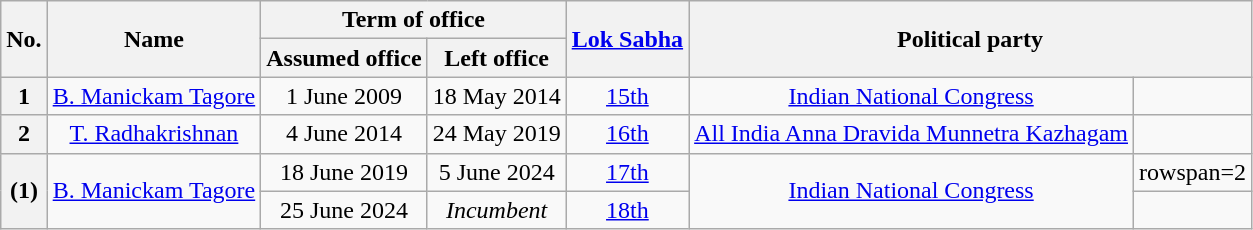<table class="wikitable sortable" style="text-align:center">
<tr>
<th rowspan=2>No.</th>
<th rowspan=2>Name</th>
<th colspan=2>Term of office</th>
<th rowspan=2><a href='#'>Lok Sabha</a><br></th>
<th rowspan=2 colspan=2>Political party</th>
</tr>
<tr>
<th>Assumed office</th>
<th>Left office</th>
</tr>
<tr>
<th>1</th>
<td><a href='#'>B. Manickam Tagore</a></td>
<td>1 June 2009</td>
<td>18 May 2014</td>
<td><a href='#'>15th</a><br></td>
<td><a href='#'>Indian National Congress</a></td>
<td></td>
</tr>
<tr>
<th>2</th>
<td><a href='#'>T. Radhakrishnan</a></td>
<td>4 June 2014</td>
<td>24 May 2019</td>
<td><a href='#'>16th</a><br></td>
<td><a href='#'>All India Anna Dravida Munnetra Kazhagam</a></td>
<td></td>
</tr>
<tr>
<th rowspan=2>(1)</th>
<td rowspan=2><a href='#'>B. Manickam Tagore</a></td>
<td>18 June 2019</td>
<td>5 June 2024</td>
<td><a href='#'>17th</a><br></td>
<td rowspan=2><a href='#'>Indian National Congress</a></td>
<td>rowspan=2 </td>
</tr>
<tr>
<td>25 June 2024</td>
<td><em>Incumbent</em></td>
<td><a href='#'>18th</a><br></td>
</tr>
</table>
